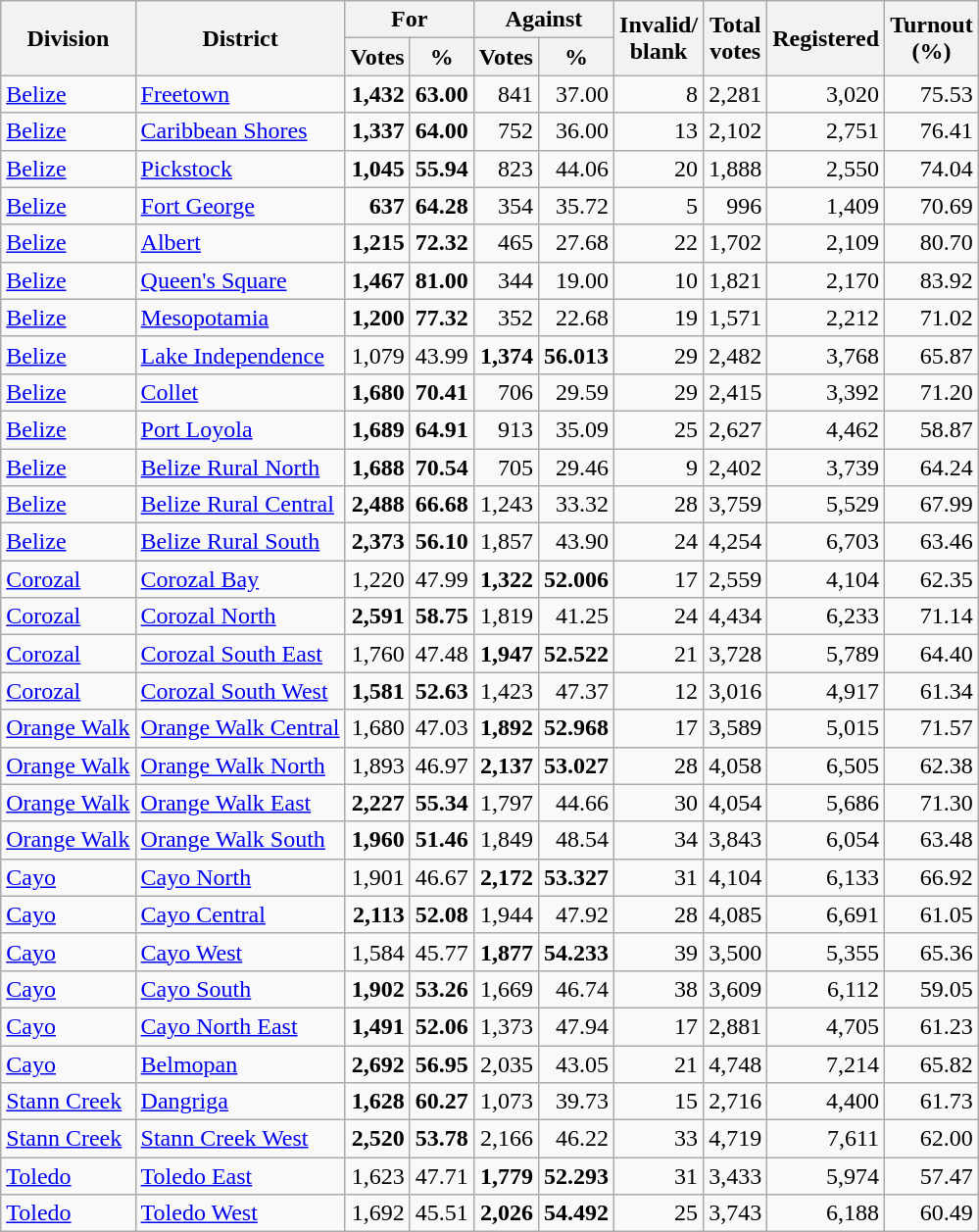<table class="wikitable sortable" style=text-align:right>
<tr>
<th rowspan=2>Division</th>
<th rowspan=2>District</th>
<th colspan=2>For</th>
<th colspan=2>Against</th>
<th rowspan=2>Invalid/<br>blank</th>
<th rowspan=2>Total<br>votes</th>
<th rowspan=2>Registered</th>
<th rowspan=2>Turnout<br>(%)</th>
</tr>
<tr>
<th>Votes</th>
<th>%</th>
<th>Votes</th>
<th>%</th>
</tr>
<tr>
<td align=left><a href='#'>Belize</a></td>
<td align=left><a href='#'>Freetown</a></td>
<td><strong>1,432</strong></td>
<td><strong>63.00</strong></td>
<td>841</td>
<td>37.00</td>
<td>8</td>
<td>2,281</td>
<td>3,020</td>
<td>75.53</td>
</tr>
<tr>
<td align=left><a href='#'>Belize</a></td>
<td align=left><a href='#'>Caribbean Shores</a></td>
<td><strong>1,337</strong></td>
<td><strong>64.00</strong></td>
<td>752</td>
<td>36.00</td>
<td>13</td>
<td>2,102</td>
<td>2,751</td>
<td>76.41</td>
</tr>
<tr>
<td align=left><a href='#'>Belize</a></td>
<td align=left><a href='#'>Pickstock</a></td>
<td><strong>1,045</strong></td>
<td><strong>55.94</strong></td>
<td>823</td>
<td>44.06</td>
<td>20</td>
<td>1,888</td>
<td>2,550</td>
<td>74.04</td>
</tr>
<tr>
<td align=left><a href='#'>Belize</a></td>
<td align=left><a href='#'>Fort George</a></td>
<td><strong>637</strong></td>
<td><strong>64.28</strong></td>
<td>354</td>
<td>35.72</td>
<td>5</td>
<td>996</td>
<td>1,409</td>
<td>70.69</td>
</tr>
<tr>
<td align=left><a href='#'>Belize</a></td>
<td align=left><a href='#'>Albert</a></td>
<td><strong>1,215</strong></td>
<td><strong>72.32</strong></td>
<td>465</td>
<td>27.68</td>
<td>22</td>
<td>1,702</td>
<td>2,109</td>
<td>80.70</td>
</tr>
<tr>
<td align=left><a href='#'>Belize</a></td>
<td align=left><a href='#'>Queen's Square</a></td>
<td><strong>1,467</strong></td>
<td><strong>81.00</strong></td>
<td>344</td>
<td>19.00</td>
<td>10</td>
<td>1,821</td>
<td>2,170</td>
<td>83.92</td>
</tr>
<tr>
<td align=left><a href='#'>Belize</a></td>
<td align=left><a href='#'>Mesopotamia</a></td>
<td><strong>1,200</strong></td>
<td><strong>77.32</strong></td>
<td>352</td>
<td>22.68</td>
<td>19</td>
<td>1,571</td>
<td>2,212</td>
<td>71.02</td>
</tr>
<tr>
<td align=left><a href='#'>Belize</a></td>
<td align=left><a href='#'>Lake Independence</a></td>
<td>1,079</td>
<td>43.99</td>
<td><strong>1,374</strong></td>
<td><strong>56.013</strong></td>
<td>29</td>
<td>2,482</td>
<td>3,768</td>
<td>65.87</td>
</tr>
<tr>
<td align=left><a href='#'>Belize</a></td>
<td align=left><a href='#'>Collet</a></td>
<td><strong>1,680</strong></td>
<td><strong>70.41</strong></td>
<td>706</td>
<td>29.59</td>
<td>29</td>
<td>2,415</td>
<td>3,392</td>
<td>71.20</td>
</tr>
<tr>
<td align=left><a href='#'>Belize</a></td>
<td align=left><a href='#'>Port Loyola</a></td>
<td><strong>1,689</strong></td>
<td><strong>64.91</strong></td>
<td>913</td>
<td>35.09</td>
<td>25</td>
<td>2,627</td>
<td>4,462</td>
<td>58.87</td>
</tr>
<tr>
<td align=left><a href='#'>Belize</a></td>
<td align=left><a href='#'>Belize Rural North</a></td>
<td><strong>1,688</strong></td>
<td><strong>70.54</strong></td>
<td>705</td>
<td>29.46</td>
<td>9</td>
<td>2,402</td>
<td>3,739</td>
<td>64.24</td>
</tr>
<tr>
<td align=left><a href='#'>Belize</a></td>
<td align=left><a href='#'>Belize Rural Central</a></td>
<td><strong>2,488</strong></td>
<td><strong>66.68</strong></td>
<td>1,243</td>
<td>33.32</td>
<td>28</td>
<td>3,759</td>
<td>5,529</td>
<td>67.99</td>
</tr>
<tr>
<td align=left><a href='#'>Belize</a></td>
<td align=left><a href='#'>Belize Rural South</a></td>
<td><strong>2,373</strong></td>
<td><strong>56.10</strong></td>
<td>1,857</td>
<td>43.90</td>
<td>24</td>
<td>4,254</td>
<td>6,703</td>
<td>63.46</td>
</tr>
<tr>
<td align=left><a href='#'>Corozal</a></td>
<td align=left><a href='#'>Corozal Bay</a></td>
<td>1,220</td>
<td>47.99</td>
<td><strong>1,322</strong></td>
<td><strong>52.006</strong></td>
<td>17</td>
<td>2,559</td>
<td>4,104</td>
<td>62.35</td>
</tr>
<tr>
<td align=left><a href='#'>Corozal</a></td>
<td align=left><a href='#'>Corozal North</a></td>
<td><strong>2,591</strong></td>
<td><strong>58.75</strong></td>
<td>1,819</td>
<td>41.25</td>
<td>24</td>
<td>4,434</td>
<td>6,233</td>
<td>71.14</td>
</tr>
<tr>
<td align=left><a href='#'>Corozal</a></td>
<td align=left><a href='#'>Corozal South East</a></td>
<td>1,760</td>
<td>47.48</td>
<td><strong>1,947</strong></td>
<td><strong>52.522</strong></td>
<td>21</td>
<td>3,728</td>
<td>5,789</td>
<td>64.40</td>
</tr>
<tr>
<td align=left><a href='#'>Corozal</a></td>
<td align=left><a href='#'>Corozal South West</a></td>
<td><strong>1,581</strong></td>
<td><strong>52.63</strong></td>
<td>1,423</td>
<td>47.37</td>
<td>12</td>
<td>3,016</td>
<td>4,917</td>
<td>61.34</td>
</tr>
<tr>
<td align=left><a href='#'>Orange Walk</a></td>
<td align=left><a href='#'>Orange Walk Central</a></td>
<td>1,680</td>
<td>47.03</td>
<td><strong>1,892</strong></td>
<td><strong>52.968</strong></td>
<td>17</td>
<td>3,589</td>
<td>5,015</td>
<td>71.57</td>
</tr>
<tr>
<td align=left><a href='#'>Orange Walk</a></td>
<td align=left><a href='#'>Orange Walk North</a></td>
<td>1,893</td>
<td>46.97</td>
<td><strong>2,137</strong></td>
<td><strong>53.027</strong></td>
<td>28</td>
<td>4,058</td>
<td>6,505</td>
<td>62.38</td>
</tr>
<tr>
<td align=left><a href='#'>Orange Walk</a></td>
<td align=left><a href='#'>Orange Walk East</a></td>
<td><strong>2,227</strong></td>
<td><strong>55.34</strong></td>
<td>1,797</td>
<td>44.66</td>
<td>30</td>
<td>4,054</td>
<td>5,686</td>
<td>71.30</td>
</tr>
<tr>
<td align=left><a href='#'>Orange Walk</a></td>
<td align=left><a href='#'>Orange Walk South</a></td>
<td><strong>1,960</strong></td>
<td><strong>51.46</strong></td>
<td>1,849</td>
<td>48.54</td>
<td>34</td>
<td>3,843</td>
<td>6,054</td>
<td>63.48</td>
</tr>
<tr>
<td align=left><a href='#'>Cayo</a></td>
<td align=left><a href='#'>Cayo North</a></td>
<td>1,901</td>
<td>46.67</td>
<td><strong>2,172</strong></td>
<td><strong>53.327</strong></td>
<td>31</td>
<td>4,104</td>
<td>6,133</td>
<td>66.92</td>
</tr>
<tr>
<td align=left><a href='#'>Cayo</a></td>
<td align=left><a href='#'>Cayo Central</a></td>
<td><strong>2,113</strong></td>
<td><strong>52.08</strong></td>
<td>1,944</td>
<td>47.92</td>
<td>28</td>
<td>4,085</td>
<td>6,691</td>
<td>61.05</td>
</tr>
<tr>
<td align=left><a href='#'>Cayo</a></td>
<td align=left><a href='#'>Cayo West</a></td>
<td>1,584</td>
<td>45.77</td>
<td><strong>1,877</strong></td>
<td><strong>54.233</strong></td>
<td>39</td>
<td>3,500</td>
<td>5,355</td>
<td>65.36</td>
</tr>
<tr>
<td align=left><a href='#'>Cayo</a></td>
<td align=left><a href='#'>Cayo South</a></td>
<td><strong>1,902</strong></td>
<td><strong>53.26</strong></td>
<td>1,669</td>
<td>46.74</td>
<td>38</td>
<td>3,609</td>
<td>6,112</td>
<td>59.05</td>
</tr>
<tr>
<td align=left><a href='#'>Cayo</a></td>
<td align=left><a href='#'>Cayo North East</a></td>
<td><strong>1,491</strong></td>
<td><strong>52.06</strong></td>
<td>1,373</td>
<td>47.94</td>
<td>17</td>
<td>2,881</td>
<td>4,705</td>
<td>61.23</td>
</tr>
<tr>
<td align=left><a href='#'>Cayo</a></td>
<td align=left><a href='#'>Belmopan</a></td>
<td><strong>2,692</strong></td>
<td><strong>56.95</strong></td>
<td>2,035</td>
<td>43.05</td>
<td>21</td>
<td>4,748</td>
<td>7,214</td>
<td>65.82</td>
</tr>
<tr>
<td align=left><a href='#'>Stann Creek</a></td>
<td align=left><a href='#'>Dangriga</a></td>
<td><strong>1,628</strong></td>
<td><strong>60.27</strong></td>
<td>1,073</td>
<td>39.73</td>
<td>15</td>
<td>2,716</td>
<td>4,400</td>
<td>61.73</td>
</tr>
<tr>
<td align=left><a href='#'>Stann Creek</a></td>
<td align=left><a href='#'>Stann Creek West</a></td>
<td><strong>2,520</strong></td>
<td><strong>53.78</strong></td>
<td>2,166</td>
<td>46.22</td>
<td>33</td>
<td>4,719</td>
<td>7,611</td>
<td>62.00</td>
</tr>
<tr>
<td align=left><a href='#'>Toledo</a></td>
<td align=left><a href='#'>Toledo East</a></td>
<td>1,623</td>
<td>47.71</td>
<td><strong>1,779</strong></td>
<td><strong>52.293</strong></td>
<td>31</td>
<td>3,433</td>
<td>5,974</td>
<td>57.47</td>
</tr>
<tr>
<td align=left><a href='#'>Toledo</a></td>
<td align=left><a href='#'>Toledo West</a></td>
<td>1,692</td>
<td>45.51</td>
<td><strong>2,026</strong></td>
<td><strong>54.492</strong></td>
<td>25</td>
<td>3,743</td>
<td>6,188</td>
<td>60.49</td>
</tr>
</table>
